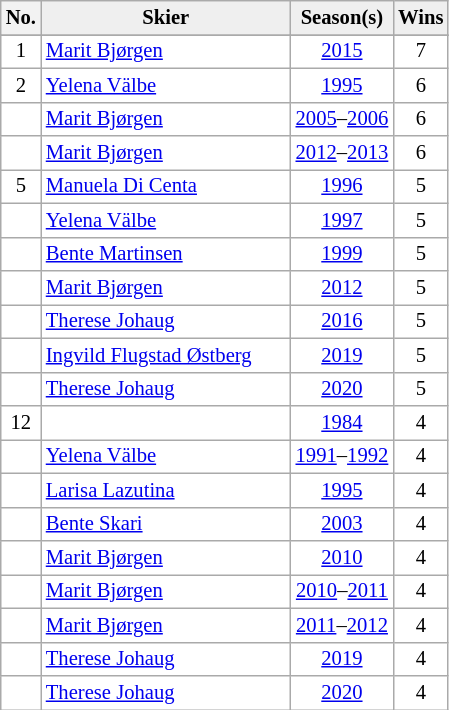<table class="wikitable plainrowheaders" style="background:#fff; font-size:86%; line-height:16px; border:gray solid 1px">
<tr>
<th background:#efefef;">No.</th>
<th style="width:160px; background:#efefef;">Skier</th>
<th style="background:#efefef;">Season(s)</th>
<th style="background:#efefef">Wins</th>
</tr>
<tr align=center>
</tr>
<tr>
<td align=center>1</td>
<td> <a href='#'>Marit Bjørgen</a></td>
<td align=center><a href='#'>2015</a></td>
<td align=center>7</td>
</tr>
<tr>
<td align=center>2</td>
<td> <a href='#'>Yelena Välbe</a></td>
<td align=center><a href='#'>1995</a></td>
<td align=center>6</td>
</tr>
<tr>
<td></td>
<td> <a href='#'>Marit Bjørgen</a></td>
<td align=center><a href='#'>2005</a>–<a href='#'>2006</a></td>
<td align=center>6</td>
</tr>
<tr>
<td></td>
<td> <a href='#'>Marit Bjørgen</a></td>
<td align=center><a href='#'>2012</a>–<a href='#'>2013</a></td>
<td align=center>6</td>
</tr>
<tr>
<td align=center>5</td>
<td> <a href='#'>Manuela Di Centa</a></td>
<td align=center><a href='#'>1996</a></td>
<td align=center>5</td>
</tr>
<tr>
<td></td>
<td> <a href='#'>Yelena Välbe</a></td>
<td align=center><a href='#'>1997</a></td>
<td align=center>5</td>
</tr>
<tr>
<td></td>
<td> <a href='#'>Bente Martinsen</a><small></small></td>
<td align=center><a href='#'>1999</a></td>
<td align=center>5</td>
</tr>
<tr>
<td></td>
<td> <a href='#'>Marit Bjørgen</a></td>
<td align=center><a href='#'>2012</a></td>
<td align=center>5</td>
</tr>
<tr>
<td></td>
<td> <a href='#'>Therese Johaug</a></td>
<td align=center><a href='#'>2016</a></td>
<td align=center>5</td>
</tr>
<tr>
<td></td>
<td> <a href='#'>Ingvild Flugstad Østberg</a></td>
<td align=center><a href='#'>2019</a></td>
<td align=center>5</td>
</tr>
<tr>
<td></td>
<td> <a href='#'>Therese Johaug</a></td>
<td align=center><a href='#'>2020</a></td>
<td align=center>5</td>
</tr>
<tr>
<td align=center>12</td>
<td></td>
<td align=center><a href='#'>1984</a></td>
<td align=center>4</td>
</tr>
<tr>
<td></td>
<td> <a href='#'>Yelena Välbe</a></td>
<td align=center><a href='#'>1991</a>–<a href='#'>1992</a></td>
<td align=center>4</td>
</tr>
<tr>
<td></td>
<td> <a href='#'>Larisa Lazutina</a></td>
<td align=center><a href='#'>1995</a></td>
<td align=center>4</td>
</tr>
<tr>
<td></td>
<td> <a href='#'>Bente Skari</a></td>
<td align=center><a href='#'>2003</a></td>
<td align=center>4</td>
</tr>
<tr>
<td></td>
<td> <a href='#'>Marit Bjørgen</a></td>
<td align=center><a href='#'>2010</a></td>
<td align=center>4</td>
</tr>
<tr>
<td></td>
<td> <a href='#'>Marit Bjørgen</a></td>
<td align=center><a href='#'>2010</a>–<a href='#'>2011</a></td>
<td align=center>4</td>
</tr>
<tr>
<td></td>
<td> <a href='#'>Marit Bjørgen</a></td>
<td align=center><a href='#'>2011</a>–<a href='#'>2012</a></td>
<td align=center>4</td>
</tr>
<tr>
<td></td>
<td> <a href='#'>Therese Johaug</a></td>
<td align=center><a href='#'>2019</a></td>
<td align=center>4</td>
</tr>
<tr>
<td></td>
<td> <a href='#'>Therese Johaug</a></td>
<td align=center><a href='#'>2020</a></td>
<td align=center>4</td>
</tr>
</table>
